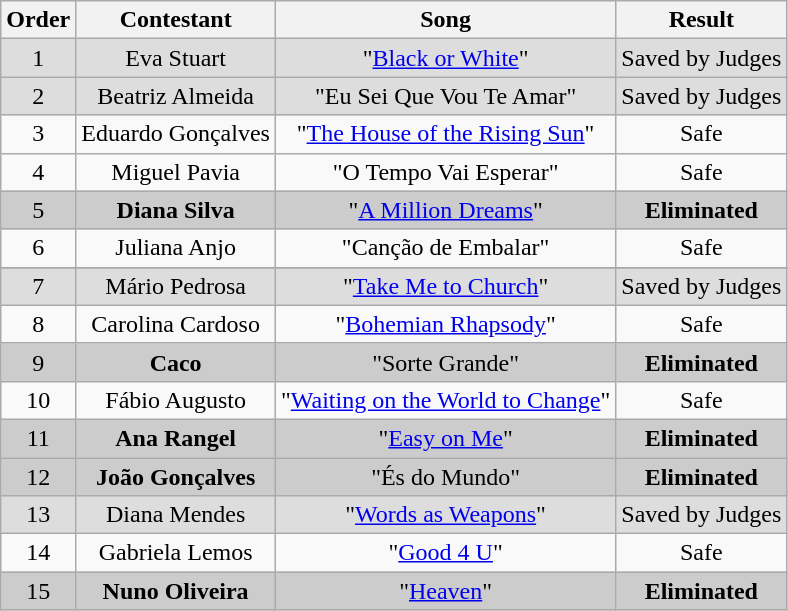<table class="wikitable plainrowheaders" style="text-align:center;">
<tr>
<th>Order</th>
<th>Contestant</th>
<th>Song</th>
<th>Result</th>
</tr>
<tr style="background:#ddd;">
<td>1</td>
<td>Eva Stuart</td>
<td>"<a href='#'>Black or White</a>"</td>
<td>Saved by Judges</td>
</tr>
<tr style="background:#ddd;">
<td>2</td>
<td>Beatriz Almeida</td>
<td>"Eu Sei Que Vou Te Amar"</td>
<td>Saved by Judges</td>
</tr>
<tr>
<td>3</td>
<td>Eduardo Gonçalves</td>
<td>"<a href='#'>The House of the Rising Sun</a>"</td>
<td>Safe</td>
</tr>
<tr>
<td>4</td>
<td>Miguel Pavia</td>
<td>"O Tempo Vai Esperar"</td>
<td>Safe</td>
</tr>
<tr style="background:#ccc;">
<td>5</td>
<td><strong>Diana Silva</strong></td>
<td>"<a href='#'>A Million Dreams</a>"</td>
<td><strong>Eliminated</strong></td>
</tr>
<tr>
<td>6</td>
<td>Juliana Anjo</td>
<td>"Canção de Embalar"</td>
<td>Safe</td>
</tr>
<tr>
</tr>
<tr style="background:#ddd;">
<td>7</td>
<td>Mário Pedrosa</td>
<td>"<a href='#'>Take Me to Church</a>"</td>
<td>Saved by Judges</td>
</tr>
<tr>
<td>8</td>
<td>Carolina Cardoso</td>
<td>"<a href='#'>Bohemian Rhapsody</a>"</td>
<td>Safe</td>
</tr>
<tr style="background:#ccc;">
<td>9</td>
<td><strong>Caco</strong></td>
<td>"Sorte Grande"</td>
<td><strong>Eliminated</strong></td>
</tr>
<tr>
<td>10</td>
<td>Fábio Augusto</td>
<td>"<a href='#'>Waiting on the World to Change</a>"</td>
<td>Safe</td>
</tr>
<tr style="background:#ccc;">
<td>11</td>
<td><strong>Ana Rangel</strong></td>
<td>"<a href='#'>Easy on Me</a>"</td>
<td><strong>Eliminated</strong></td>
</tr>
<tr style="background:#ccc;">
<td>12</td>
<td><strong>João Gonçalves</strong></td>
<td>"És do Mundo"</td>
<td><strong>Eliminated</strong></td>
</tr>
<tr style="background:#ddd;">
<td>13</td>
<td>Diana Mendes</td>
<td>"<a href='#'>Words as Weapons</a>"</td>
<td>Saved by Judges</td>
</tr>
<tr>
<td>14</td>
<td>Gabriela Lemos</td>
<td>"<a href='#'>Good 4 U</a>"</td>
<td>Safe</td>
</tr>
<tr style="background:#ccc;">
<td>15</td>
<td><strong>Nuno Oliveira</strong></td>
<td>"<a href='#'>Heaven</a>"</td>
<td><strong>Eliminated</strong></td>
</tr>
</table>
